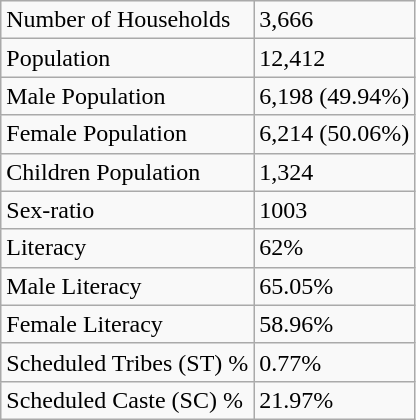<table class="wikitable">
<tr>
<td>Number of Households</td>
<td>3,666</td>
</tr>
<tr>
<td>Population</td>
<td>12,412</td>
</tr>
<tr>
<td>Male Population</td>
<td>6,198 (49.94%)</td>
</tr>
<tr>
<td>Female Population</td>
<td>6,214 (50.06%)</td>
</tr>
<tr>
<td>Children Population</td>
<td>1,324</td>
</tr>
<tr>
<td>Sex-ratio</td>
<td>1003</td>
</tr>
<tr>
<td>Literacy</td>
<td>62%</td>
</tr>
<tr>
<td>Male Literacy</td>
<td>65.05%</td>
</tr>
<tr>
<td>Female Literacy</td>
<td>58.96%</td>
</tr>
<tr>
<td>Scheduled Tribes (ST) %</td>
<td>0.77%</td>
</tr>
<tr>
<td>Scheduled Caste (SC) %</td>
<td>21.97%</td>
</tr>
</table>
